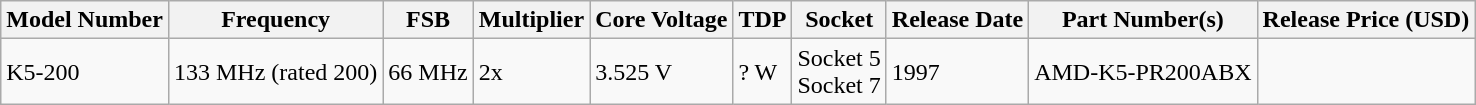<table class="wikitable">
<tr>
<th>Model Number</th>
<th>Frequency</th>
<th>FSB</th>
<th>Multiplier</th>
<th>Core Voltage</th>
<th>TDP</th>
<th>Socket</th>
<th>Release Date</th>
<th>Part Number(s)</th>
<th>Release Price (USD)</th>
</tr>
<tr>
<td>K5-200</td>
<td>133 MHz (rated 200)</td>
<td>66 MHz</td>
<td>2x</td>
<td>3.525 V</td>
<td>? W</td>
<td>Socket 5<br>Socket 7</td>
<td>1997</td>
<td>AMD-K5-PR200ABX</td>
<td></td>
</tr>
</table>
